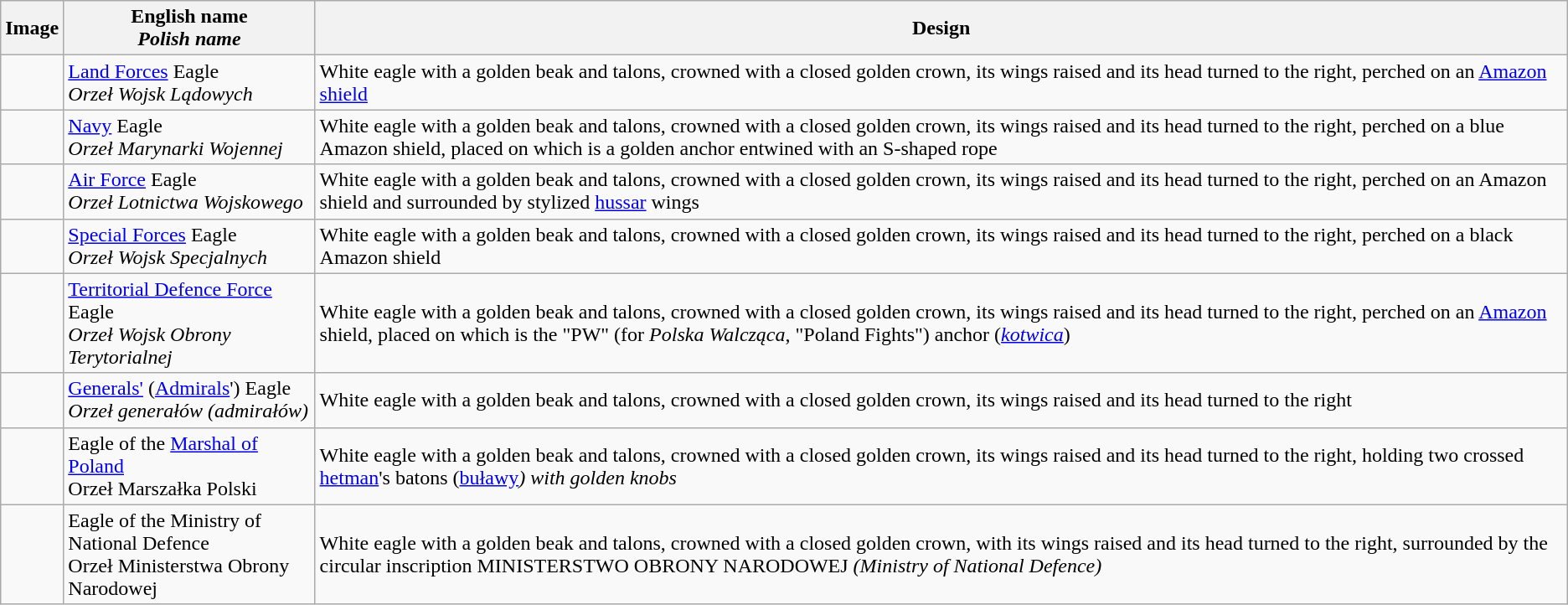<table class="wikitable">
<tr>
<th>Image</th>
<th>English name <br> <em>Polish name</em></th>
<th>Design</th>
</tr>
<tr>
<td></td>
<td><a href='#'>Land Forces</a> Eagle <br> <em>Orzeł Wojsk Lądowych</em></td>
<td>White eagle with a golden beak and talons, crowned with a closed golden crown, its wings raised and its head turned to the right, perched on an <a href='#'>Amazon shield</a></td>
</tr>
<tr>
<td></td>
<td><a href='#'>Navy</a> Eagle <br> <em>Orzeł Marynarki Wojennej</em></td>
<td>White eagle with a golden beak and talons, crowned with a closed golden crown, its wings raised and its head turned to the right, perched on a blue Amazon shield, placed on which is a golden anchor entwined with an S-shaped rope</td>
</tr>
<tr>
<td></td>
<td><a href='#'>Air Force</a> Eagle <br> <em>Orzeł Lotnictwa Wojskowego</em></td>
<td>White eagle with a golden beak and talons, crowned with a closed golden crown, its wings raised and its head turned to the right, perched on an Amazon shield and surrounded by stylized <a href='#'>hussar</a> wings</td>
</tr>
<tr>
<td></td>
<td><a href='#'>Special Forces</a> Eagle <br> <em>Orzeł Wojsk Specjalnych</em></td>
<td>White eagle with a golden beak and talons, crowned with a closed golden crown, its wings raised and its head turned to the right, perched on a black Amazon shield</td>
</tr>
<tr>
<td></td>
<td><a href='#'>Territorial Defence Force</a> Eagle <br> <em>Orzeł Wojsk Obrony Terytorialnej</em></td>
<td>White eagle with a golden beak and talons, crowned with a closed golden crown, its wings raised and its head turned to the right, perched on an <a href='#'>Amazon</a> shield, placed on which is the "PW" (for <em>Polska Walcząca</em>, "Poland Fights") anchor (<em><a href='#'>kotwica</a></em>)</td>
</tr>
<tr>
<td></td>
<td><a href='#'>Generals'</a> (<a href='#'>Admirals</a>') Eagle <br> <em>Orzeł generałów (admirałów)</td>
<td>White eagle with a golden beak and talons, crowned with a closed golden crown, its wings raised and its head turned to the right</td>
</tr>
<tr>
<td></td>
<td>Eagle of the <a href='#'>Marshal of Poland</a> <br> </em>Orzeł Marszałka Polski<em></td>
<td>White eagle with a golden beak and talons, crowned with a closed golden crown, its wings raised and its head turned to the right, holding two crossed <a href='#'>hetman</a>'s batons (</em><a href='#'>buławy</a><em>) with golden knobs</td>
</tr>
<tr>
<td></td>
<td>Eagle of the Ministry of National Defence <br> </em>Orzeł Ministerstwa Obrony Narodowej<em></td>
<td>White eagle with a golden beak and talons, crowned with a closed golden crown, with its wings raised and its head turned to the right, surrounded by the circular inscription </em>MINISTERSTWO OBRONY NARODOWEJ<em> (Ministry of National Defence)</td>
</tr>
</table>
